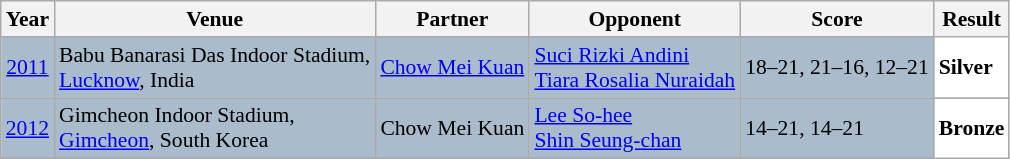<table class="sortable wikitable" style="font-size: 90%;">
<tr>
<th>Year</th>
<th>Venue</th>
<th>Partner</th>
<th>Opponent</th>
<th>Score</th>
<th>Result</th>
</tr>
<tr style="background:#AABBCC">
<td align="center"><a href='#'>2011</a></td>
<td align="left">Babu Banarasi Das Indoor Stadium,<br><a href='#'>Lucknow</a>, India</td>
<td align="left"> <a href='#'>Chow Mei Kuan</a></td>
<td align="left"> <a href='#'>Suci Rizki Andini</a><br> <a href='#'>Tiara Rosalia Nuraidah</a></td>
<td align="left">18–21, 21–16, 12–21</td>
<td style="text-align:left; background:white"> <strong>Silver</strong></td>
</tr>
<tr style="background:#AABBCC">
<td align="center"><a href='#'>2012</a></td>
<td align="left">Gimcheon Indoor Stadium,<br><a href='#'>Gimcheon</a>, South Korea</td>
<td align="left"> Chow Mei Kuan</td>
<td align="left"> <a href='#'>Lee So-hee</a><br> <a href='#'>Shin Seung-chan</a></td>
<td align="left">14–21, 14–21</td>
<td style="text-align:left; background:white"> <strong>Bronze</strong></td>
</tr>
</table>
